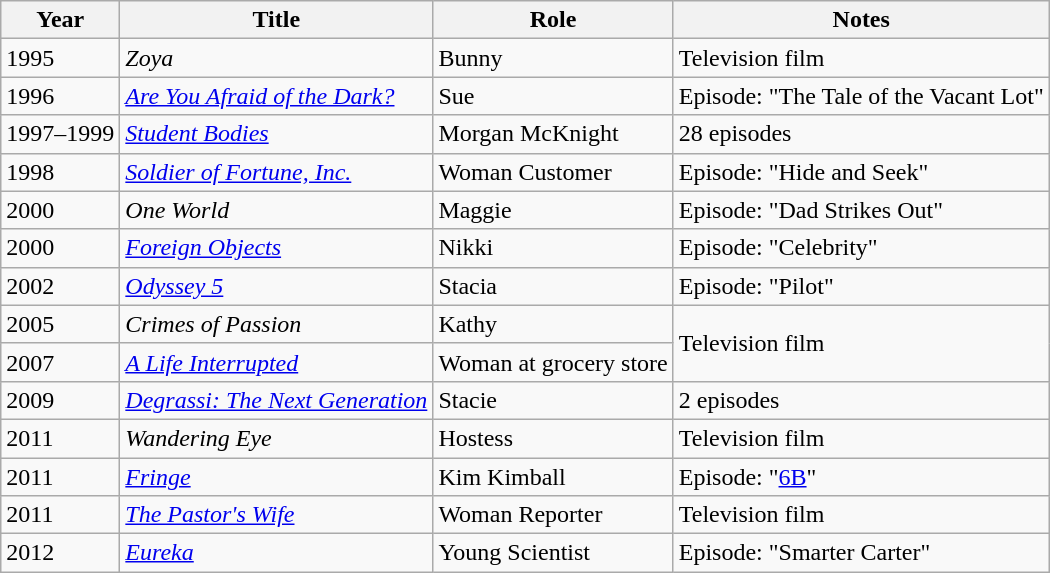<table class="wikitable sortable">
<tr>
<th>Year</th>
<th>Title</th>
<th>Role</th>
<th>Notes</th>
</tr>
<tr>
<td>1995</td>
<td><em>Zoya</em></td>
<td>Bunny</td>
<td>Television film</td>
</tr>
<tr>
<td>1996</td>
<td><em><a href='#'>Are You Afraid of the Dark?</a></em></td>
<td>Sue</td>
<td>Episode: "The Tale of the Vacant Lot"</td>
</tr>
<tr>
<td>1997–1999</td>
<td><a href='#'><em>Student Bodies</em></a></td>
<td>Morgan McKnight</td>
<td>28 episodes</td>
</tr>
<tr>
<td>1998</td>
<td><em><a href='#'>Soldier of Fortune, Inc.</a></em></td>
<td>Woman Customer</td>
<td>Episode: "Hide and Seek"</td>
</tr>
<tr>
<td>2000</td>
<td><em>One World</em></td>
<td>Maggie</td>
<td>Episode: "Dad Strikes Out"</td>
</tr>
<tr>
<td>2000</td>
<td><a href='#'><em>Foreign Objects</em></a></td>
<td>Nikki</td>
<td>Episode: "Celebrity"</td>
</tr>
<tr>
<td>2002</td>
<td><em><a href='#'>Odyssey 5</a></em></td>
<td>Stacia</td>
<td>Episode: "Pilot"</td>
</tr>
<tr>
<td>2005</td>
<td><em>Crimes of Passion</em></td>
<td>Kathy</td>
<td rowspan="2">Television film</td>
</tr>
<tr>
<td>2007</td>
<td><em><a href='#'>A Life Interrupted</a></em></td>
<td>Woman at grocery store</td>
</tr>
<tr>
<td>2009</td>
<td><em><a href='#'>Degrassi: The Next Generation</a></em></td>
<td>Stacie</td>
<td>2 episodes</td>
</tr>
<tr>
<td>2011</td>
<td><em>Wandering Eye</em></td>
<td>Hostess</td>
<td>Television film</td>
</tr>
<tr>
<td>2011</td>
<td><a href='#'><em>Fringe</em></a></td>
<td>Kim Kimball</td>
<td>Episode: "<a href='#'>6B</a>"</td>
</tr>
<tr>
<td>2011</td>
<td><a href='#'><em>The Pastor's Wife</em></a></td>
<td>Woman Reporter</td>
<td>Television film</td>
</tr>
<tr>
<td>2012</td>
<td><a href='#'><em>Eureka</em></a></td>
<td>Young Scientist</td>
<td>Episode: "Smarter Carter"</td>
</tr>
</table>
